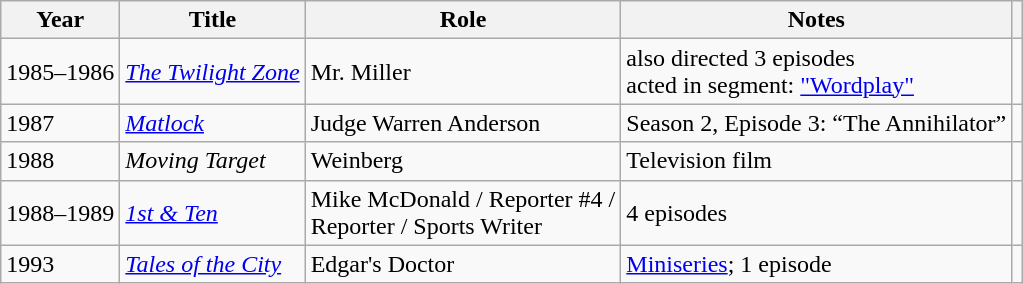<table class="wikitable">
<tr>
<th>Year</th>
<th>Title</th>
<th>Role</th>
<th>Notes</th>
<th></th>
</tr>
<tr>
<td>1985–1986</td>
<td><em><a href='#'>The Twilight Zone</a></em></td>
<td>Mr. Miller</td>
<td>also directed 3 episodes<br>acted in segment: <a href='#'>"Wordplay"</a></td>
<td> <br></td>
</tr>
<tr>
<td>1987</td>
<td><em><a href='#'>Matlock</a></em></td>
<td>Judge Warren Anderson</td>
<td>Season 2, Episode 3: “The Annihilator”</td>
<td></td>
</tr>
<tr>
<td>1988</td>
<td><em>Moving Target</em></td>
<td>Weinberg</td>
<td>Television film</td>
<td></td>
</tr>
<tr>
<td>1988–1989</td>
<td><em><a href='#'>1st & Ten</a></em></td>
<td>Mike McDonald / Reporter #4 /<br>Reporter / Sports Writer</td>
<td>4 episodes</td>
<td> <br></td>
</tr>
<tr>
<td>1993</td>
<td><em><a href='#'>Tales of the City</a></em></td>
<td>Edgar's Doctor</td>
<td><a href='#'>Miniseries</a>; 1 episode</td>
<td></td>
</tr>
</table>
